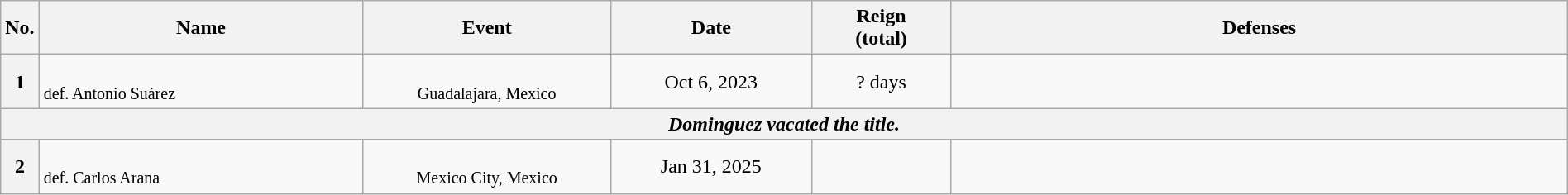<table class="wikitable" style="width:100%; font-size:100%;">
<tr>
<th style= width:1%;">No.</th>
<th style= width:21%;">Name</th>
<th style= width:16%;">Event</th>
<th style=width:13%;">Date</th>
<th style=width:9%;">Reign<br>(total)</th>
<th style= width:49%;">Defenses</th>
</tr>
<tr>
<th>1</th>
<td align=left><br><small>def. Antonio Suárez</small></td>
<td align=center><br><small>Guadalajara, Mexico</small></td>
<td align=center>Oct 6, 2023</td>
<td align=center>? days</td>
<td><br></td>
</tr>
<tr>
<th align="center" colspan="6"><em>Dominguez vacated the title.</em></th>
</tr>
<tr>
<th>2</th>
<td align=left><br><small>def. Carlos Arana</small></td>
<td align=center><br><small>Mexico City, Mexico</small></td>
<td align=center>Jan 31, 2025</td>
<td align=center></td>
<td></td>
</tr>
</table>
